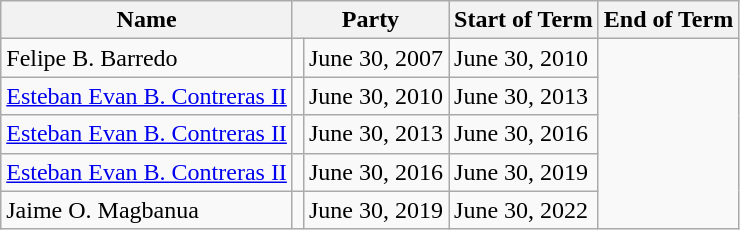<table class=wikitable>
<tr>
<th>Name</th>
<th colspan=2>Party</th>
<th>Start of Term</th>
<th>End of Term</th>
</tr>
<tr>
<td>Felipe B. Barredo</td>
<td></td>
<td>June 30, 2007</td>
<td>June 30, 2010</td>
</tr>
<tr>
<td><a href='#'>Esteban Evan B. Contreras II</a></td>
<td></td>
<td>June 30, 2010</td>
<td>June 30, 2013</td>
</tr>
<tr>
<td><a href='#'>Esteban Evan B. Contreras II</a></td>
<td></td>
<td>June 30, 2013</td>
<td>June 30, 2016</td>
</tr>
<tr>
<td><a href='#'>Esteban Evan B. Contreras II</a></td>
<td></td>
<td>June 30, 2016</td>
<td>June 30, 2019</td>
</tr>
<tr>
<td>Jaime O. Magbanua</td>
<td></td>
<td>June 30, 2019</td>
<td>June 30, 2022</td>
</tr>
</table>
